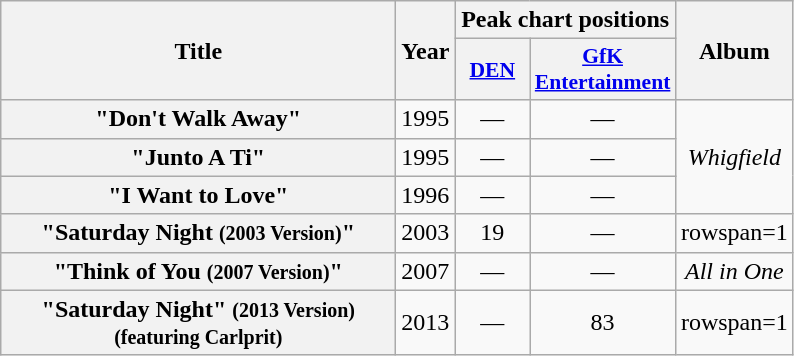<table class="wikitable plainrowheaders" style="text-align:center;">
<tr>
<th scope="col" rowspan=2 style="width:16em;">Title</th>
<th scope="col" rowspan=2>Year</th>
<th scope="col" colspan=2>Peak chart positions</th>
<th scope="col" rowspan=2>Album</th>
</tr>
<tr>
<th style="width:3em;font-size:90%"><a href='#'>DEN</a><br></th>
<th style="width:3em;font-size:90%"><a href='#'>GfK Entertainment</a><br></th>
</tr>
<tr>
<th scope="row">"Don't Walk Away" </th>
<td>1995</td>
<td>—</td>
<td>—</td>
<td rowspan=3><em>Whigfield</em></td>
</tr>
<tr>
<th scope="row">"Junto A Ti" </th>
<td>1995</td>
<td>—</td>
<td>—</td>
</tr>
<tr>
<th scope="row">"I Want to Love" </th>
<td>1996</td>
<td>—</td>
<td>—</td>
</tr>
<tr>
<th scope="row">"Saturday Night <small>(2003 Version)</small>"</th>
<td>2003</td>
<td>19</td>
<td>—</td>
<td>rowspan=1 </td>
</tr>
<tr>
<th scope="row">"Think of You <small>(2007 Version)</small>"</th>
<td>2007</td>
<td>—</td>
<td>—</td>
<td><em>All in One</em></td>
</tr>
<tr>
<th scope="row">"Saturday Night" <small>(2013 Version) (featuring Carlprit)</small></th>
<td>2013</td>
<td>—</td>
<td>83</td>
<td>rowspan=1 </td>
</tr>
</table>
